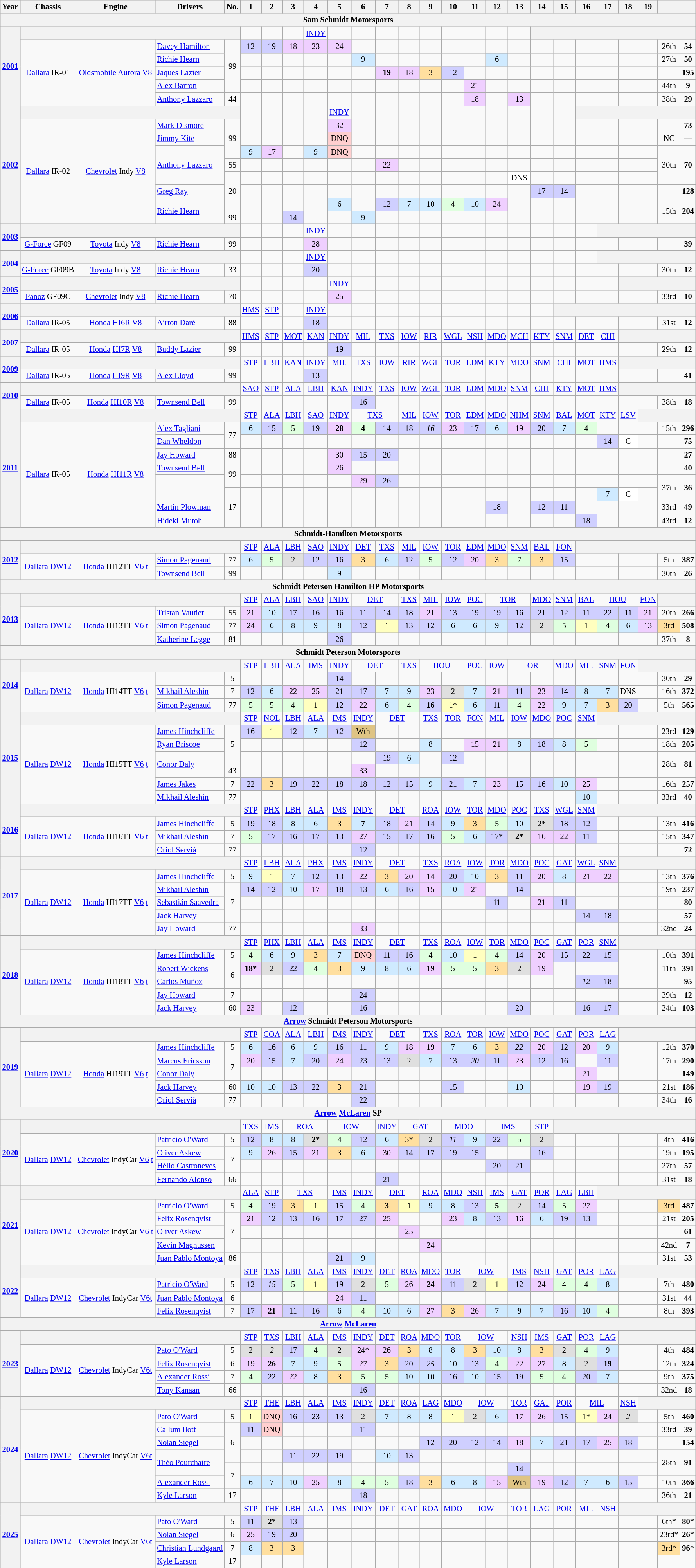<table class="wikitable" style="text-align:center; font-size:85%">
<tr>
<th>Year</th>
<th>Chassis</th>
<th>Engine</th>
<th>Drivers</th>
<th>No.</th>
<th>1</th>
<th>2</th>
<th>3</th>
<th>4</th>
<th>5</th>
<th>6</th>
<th>7</th>
<th>8</th>
<th>9</th>
<th>10</th>
<th>11</th>
<th>12</th>
<th>13</th>
<th>14</th>
<th>15</th>
<th>16</th>
<th>17</th>
<th>18</th>
<th>19</th>
<th></th>
<th></th>
</tr>
<tr>
<th colspan=26>Sam Schmidt Motorsports</th>
</tr>
<tr>
<th rowspan=6><a href='#'>2001</a></th>
<th colspan=4></th>
<td></td>
<td></td>
<td></td>
<td><a href='#'>INDY</a></td>
<td></td>
<td></td>
<td></td>
<td></td>
<td></td>
<td></td>
<td></td>
<td></td>
<td></td>
<th colspan=8></th>
</tr>
<tr>
<td rowspan=5><a href='#'>Dallara</a> IR-01</td>
<td rowspan=5><a href='#'>Oldsmobile</a> <a href='#'>Aurora</a> <a href='#'>V8</a></td>
<td align="left"> <a href='#'>Davey Hamilton</a></td>
<td rowspan=4>99</td>
<td style="background:#CFCFFF;">12</td>
<td style="background:#CFCFFF;">19</td>
<td style="background:#EFCFFF;">18</td>
<td style="background:#EFCFFF;">23</td>
<td style="background:#EFCFFF;">24</td>
<td></td>
<td></td>
<td></td>
<td></td>
<td></td>
<td></td>
<td></td>
<td></td>
<td></td>
<td></td>
<td></td>
<td></td>
<td></td>
<td></td>
<td>26th</td>
<td><strong>54</strong></td>
</tr>
<tr>
<td align="left"> <a href='#'>Richie Hearn</a></td>
<td></td>
<td></td>
<td></td>
<td></td>
<td></td>
<td style="background:#CFEAFF;">9</td>
<td></td>
<td></td>
<td></td>
<td></td>
<td></td>
<td style="background:#CFEAFF;">6</td>
<td></td>
<td></td>
<td></td>
<td></td>
<td></td>
<td></td>
<td></td>
<td>27th</td>
<td><strong>50</strong></td>
</tr>
<tr>
<td align="left"> <a href='#'>Jaques Lazier</a></td>
<td></td>
<td></td>
<td></td>
<td></td>
<td></td>
<td></td>
<td style="background:#EFCFFF;"><strong>19</strong></td>
<td style="background:#EFCFFF;">18</td>
<td style="background:#FFDF9F;">3</td>
<td style="background:#CFCFFF;">12</td>
<td></td>
<td></td>
<td></td>
<td></td>
<td></td>
<td></td>
<td></td>
<td></td>
<td></td>
<td></td>
<td><strong>195</strong></td>
</tr>
<tr>
<td align="left"> <a href='#'>Alex Barron</a></td>
<td></td>
<td></td>
<td></td>
<td></td>
<td></td>
<td></td>
<td></td>
<td></td>
<td></td>
<td></td>
<td style="background:#EFCFFF;">21</td>
<td></td>
<td></td>
<td></td>
<td></td>
<td></td>
<td></td>
<td></td>
<td></td>
<td>44th</td>
<td><strong>9</strong></td>
</tr>
<tr>
<td align="left"> <a href='#'>Anthony Lazzaro</a></td>
<td>44</td>
<td></td>
<td></td>
<td></td>
<td></td>
<td></td>
<td></td>
<td></td>
<td></td>
<td></td>
<td></td>
<td style="background:#EFCFFF;">18</td>
<td></td>
<td style="background:#EFCFFF;">13</td>
<td></td>
<td></td>
<td></td>
<td></td>
<td></td>
<td></td>
<td>38th</td>
<td><strong>29</strong></td>
</tr>
<tr>
<th rowspan=9><a href='#'>2002</a></th>
<th colspan=4></th>
<td></td>
<td></td>
<td></td>
<td></td>
<td><a href='#'>INDY</a></td>
<td></td>
<td></td>
<td></td>
<td></td>
<td></td>
<td></td>
<td></td>
<td></td>
<td></td>
<td></td>
<th colspan=6></th>
</tr>
<tr>
<td rowspan=8><a href='#'>Dallara</a> IR-02</td>
<td rowspan=8><a href='#'>Chevrolet</a> Indy <a href='#'>V8</a></td>
<td align="left"> <a href='#'>Mark Dismore</a></td>
<td rowspan=3>99</td>
<td></td>
<td></td>
<td></td>
<td></td>
<td style="background:#EFCFFF;">32</td>
<td></td>
<td></td>
<td></td>
<td></td>
<td></td>
<td></td>
<td></td>
<td></td>
<td></td>
<td></td>
<td></td>
<td></td>
<td></td>
<td></td>
<td></td>
<td><strong>73</strong></td>
</tr>
<tr>
<td align="left"> <a href='#'>Jimmy Kite</a></td>
<td></td>
<td></td>
<td></td>
<td></td>
<td style="background:#FFCFCF;">DNQ</td>
<td></td>
<td></td>
<td></td>
<td></td>
<td></td>
<td></td>
<td></td>
<td></td>
<td></td>
<td></td>
<td></td>
<td></td>
<td></td>
<td></td>
<td>NC</td>
<td><strong>—</strong></td>
</tr>
<tr>
<td align="left" rowspan=3> <a href='#'>Anthony Lazzaro</a></td>
<td style="background:#CFEAFF;">9</td>
<td style="background:#EFCFFF;">17</td>
<td></td>
<td style="background:#CFEAFF;">9</td>
<td style="background:#FFCFCF;">DNQ</td>
<td></td>
<td></td>
<td></td>
<td></td>
<td></td>
<td></td>
<td></td>
<td></td>
<td></td>
<td></td>
<td></td>
<td></td>
<td></td>
<td></td>
<td rowspan=3>30th</td>
<td rowspan=3><strong>70</strong></td>
</tr>
<tr>
<td>55</td>
<td></td>
<td></td>
<td></td>
<td></td>
<td></td>
<td></td>
<td style="background:#EFCFFF;">22</td>
<td></td>
<td></td>
<td></td>
<td></td>
<td></td>
<td></td>
<td></td>
<td></td>
<td></td>
<td></td>
<td></td>
<td></td>
</tr>
<tr>
<td rowspan=3>20</td>
<td></td>
<td></td>
<td></td>
<td></td>
<td></td>
<td></td>
<td></td>
<td></td>
<td></td>
<td></td>
<td></td>
<td></td>
<td style="background:#FFFFFF;">DNS</td>
<td></td>
<td></td>
<td></td>
<td></td>
<td></td>
<td></td>
</tr>
<tr>
<td align="left"> <a href='#'>Greg Ray</a></td>
<td></td>
<td></td>
<td></td>
<td></td>
<td></td>
<td></td>
<td></td>
<td></td>
<td></td>
<td></td>
<td></td>
<td></td>
<td></td>
<td style="background:#CFCFFF;">17</td>
<td style="background:#CFCFFF;">14</td>
<td></td>
<td></td>
<td></td>
<td></td>
<td></td>
<td><strong>128</strong></td>
</tr>
<tr>
<td align="left" rowspan=2> <a href='#'>Richie Hearn</a></td>
<td></td>
<td></td>
<td></td>
<td></td>
<td style="background:#CFEAFF;">6</td>
<td></td>
<td style="background:#CFCFFF;">12</td>
<td style="background:#CFEAFF;">7</td>
<td style="background:#CFEAFF;">10</td>
<td style="background:#DFFFDF;">4</td>
<td style="background:#CFEAFF;">10</td>
<td style="background:#EFCFFF;">24</td>
<td></td>
<td></td>
<td></td>
<td></td>
<td></td>
<td></td>
<td></td>
<td rowspan=2>15th</td>
<td rowspan=2><strong>204</strong></td>
</tr>
<tr>
<td>99</td>
<td></td>
<td></td>
<td style="background:#CFCFFF;">14</td>
<td></td>
<td></td>
<td style="background:#CFEAFF;">9</td>
<td></td>
<td></td>
<td></td>
<td></td>
<td></td>
<td></td>
<td></td>
<td></td>
<td></td>
<td></td>
<td></td>
<td></td>
<td></td>
</tr>
<tr>
<th rowspan=2><a href='#'>2003</a></th>
<th colspan=4></th>
<td></td>
<td></td>
<td></td>
<td><a href='#'>INDY</a></td>
<td></td>
<td></td>
<td></td>
<td></td>
<td></td>
<td></td>
<td></td>
<td></td>
<td></td>
<td></td>
<td></td>
<td></td>
<th colspan=5></th>
</tr>
<tr>
<td><a href='#'>G-Force</a> GF09</td>
<td><a href='#'>Toyota</a> Indy <a href='#'>V8</a></td>
<td align="left"> <a href='#'>Richie Hearn</a></td>
<td>99</td>
<td></td>
<td></td>
<td></td>
<td style="background:#EFCFFF;">28</td>
<td></td>
<td></td>
<td></td>
<td></td>
<td></td>
<td></td>
<td></td>
<td></td>
<td></td>
<td></td>
<td></td>
<td></td>
<td></td>
<td></td>
<td></td>
<td></td>
<td><strong>39</strong></td>
</tr>
<tr>
<th rowspan=2><a href='#'>2004</a></th>
<th colspan=4></th>
<td></td>
<td></td>
<td></td>
<td><a href='#'>INDY</a></td>
<td></td>
<td></td>
<td></td>
<td></td>
<td></td>
<td></td>
<td></td>
<td></td>
<td></td>
<td></td>
<td></td>
<td></td>
<th colspan=5></th>
</tr>
<tr>
<td><a href='#'>G-Force</a> GF09B</td>
<td><a href='#'>Toyota</a> Indy <a href='#'>V8</a></td>
<td align="left"> <a href='#'>Richie Hearn</a></td>
<td>33</td>
<td></td>
<td></td>
<td></td>
<td style="background:#CFCFFF;">20</td>
<td></td>
<td></td>
<td></td>
<td></td>
<td></td>
<td></td>
<td></td>
<td></td>
<td></td>
<td></td>
<td></td>
<td></td>
<td></td>
<td></td>
<td></td>
<td>30th</td>
<td><strong>12</strong></td>
</tr>
<tr>
<th rowspan=2><a href='#'>2005</a></th>
<th colspan=4></th>
<td></td>
<td></td>
<td></td>
<td></td>
<td><a href='#'>INDY</a></td>
<td></td>
<td></td>
<td></td>
<td></td>
<td></td>
<td></td>
<td></td>
<td></td>
<td></td>
<td></td>
<td></td>
<td></td>
<th colspan=4></th>
</tr>
<tr>
<td><a href='#'>Panoz</a> GF09C</td>
<td><a href='#'>Chevrolet</a> Indy <a href='#'>V8</a></td>
<td align="left"> <a href='#'>Richie Hearn</a></td>
<td>70</td>
<td></td>
<td></td>
<td></td>
<td></td>
<td style="background:#EFCFFF;">25</td>
<td></td>
<td></td>
<td></td>
<td></td>
<td></td>
<td></td>
<td></td>
<td></td>
<td></td>
<td></td>
<td></td>
<td></td>
<td></td>
<td></td>
<td>33rd</td>
<td><strong>10</strong></td>
</tr>
<tr>
<th rowspan=2><a href='#'>2006</a></th>
<th colspan=4></th>
<td><a href='#'>HMS</a></td>
<td><a href='#'>STP</a></td>
<td></td>
<td><a href='#'>INDY</a></td>
<td></td>
<td></td>
<td></td>
<td></td>
<td></td>
<td></td>
<td></td>
<td></td>
<td></td>
<td></td>
<th colspan=7></th>
</tr>
<tr>
<td><a href='#'>Dallara</a> IR-05</td>
<td><a href='#'>Honda</a> <a href='#'>HI6R</a> <a href='#'>V8</a></td>
<td align="left"> <a href='#'>Airton Daré</a></td>
<td>88</td>
<td></td>
<td></td>
<td></td>
<td style="background:#CFCFFF;">18</td>
<td></td>
<td></td>
<td></td>
<td></td>
<td></td>
<td></td>
<td></td>
<td></td>
<td></td>
<td></td>
<td></td>
<td></td>
<td></td>
<td></td>
<td></td>
<td>31st</td>
<td><strong>12</strong></td>
</tr>
<tr>
<th rowspan="2"><a href='#'>2007</a></th>
<th colspan=4></th>
<td><a href='#'>HMS</a></td>
<td><a href='#'>STP</a></td>
<td><a href='#'>MOT</a></td>
<td><a href='#'>KAN</a></td>
<td><a href='#'>INDY</a></td>
<td><a href='#'>MIL</a></td>
<td><a href='#'>TXS</a></td>
<td><a href='#'>IOW</a></td>
<td><a href='#'>RIR</a></td>
<td><a href='#'>WGL</a></td>
<td><a href='#'>NSH</a></td>
<td><a href='#'>MDO</a></td>
<td><a href='#'>MCH</a></td>
<td><a href='#'>KTY</a></td>
<td><a href='#'>SNM</a></td>
<td><a href='#'>DET</a></td>
<td><a href='#'>CHI</a></td>
<th colspan="4"></th>
</tr>
<tr>
<td><a href='#'>Dallara</a> IR-05</td>
<td><a href='#'>Honda</a> <a href='#'>HI7R</a> <a href='#'>V8</a></td>
<td align="left"> <a href='#'>Buddy Lazier</a></td>
<td>99</td>
<td></td>
<td></td>
<td></td>
<td></td>
<td style="background:#CFCFFF;">19</td>
<td></td>
<td></td>
<td></td>
<td></td>
<td></td>
<td></td>
<td></td>
<td></td>
<td></td>
<td></td>
<td></td>
<td></td>
<td></td>
<td></td>
<td>29th</td>
<td><strong>12</strong></td>
</tr>
<tr>
<th rowspan="2"><a href='#'>2009</a></th>
<th colspan=4></th>
<td><a href='#'>STP</a></td>
<td><a href='#'>LBH</a></td>
<td><a href='#'>KAN</a></td>
<td><a href='#'>INDY</a></td>
<td><a href='#'>MIL</a></td>
<td><a href='#'>TXS</a></td>
<td><a href='#'>IOW</a></td>
<td><a href='#'>RIR</a></td>
<td><a href='#'>WGL</a></td>
<td><a href='#'>TOR</a></td>
<td><a href='#'>EDM</a></td>
<td><a href='#'>KTY</a></td>
<td><a href='#'>MDO</a></td>
<td><a href='#'>SNM</a></td>
<td><a href='#'>CHI</a></td>
<td><a href='#'>MOT</a></td>
<td><a href='#'>HMS</a></td>
<th colspan=4></th>
</tr>
<tr>
<td><a href='#'>Dallara</a> IR-05</td>
<td><a href='#'>Honda</a> <a href='#'>HI9R</a> <a href='#'>V8</a></td>
<td align="left"> <a href='#'>Alex Lloyd</a></td>
<td>99</td>
<td></td>
<td></td>
<td></td>
<td style="background:#CFCFFF;">13</td>
<td></td>
<td></td>
<td></td>
<td></td>
<td></td>
<td></td>
<td></td>
<td></td>
<td></td>
<td></td>
<td></td>
<td></td>
<td></td>
<td></td>
<td></td>
<td></td>
<td><strong>41</strong></td>
</tr>
<tr>
<th rowspan="2"><a href='#'>2010</a></th>
<th colspan=4></th>
<td><a href='#'>SAO</a></td>
<td><a href='#'>STP</a></td>
<td><a href='#'>ALA</a></td>
<td><a href='#'>LBH</a></td>
<td><a href='#'>KAN</a></td>
<td><a href='#'>INDY</a></td>
<td><a href='#'>TXS</a></td>
<td><a href='#'>IOW</a></td>
<td><a href='#'>WGL</a></td>
<td><a href='#'>TOR</a></td>
<td><a href='#'>EDM</a></td>
<td><a href='#'>MDO</a></td>
<td><a href='#'>SNM</a></td>
<td><a href='#'>CHI</a></td>
<td><a href='#'>KTY</a></td>
<td><a href='#'>MOT</a></td>
<td><a href='#'>HMS</a></td>
<th colspan=4></th>
</tr>
<tr>
<td><a href='#'>Dallara</a> IR-05</td>
<td><a href='#'>Honda</a> <a href='#'>HI10R</a> <a href='#'>V8</a></td>
<td align="left"> <a href='#'>Townsend Bell</a></td>
<td>99</td>
<td></td>
<td></td>
<td></td>
<td></td>
<td></td>
<td style="background:#CFCFFF;">16</td>
<td></td>
<td></td>
<td></td>
<td></td>
<td></td>
<td></td>
<td></td>
<td></td>
<td></td>
<td></td>
<td></td>
<td></td>
<td></td>
<td>38th</td>
<td><strong>18</strong></td>
</tr>
<tr>
<th rowspan="9"><a href='#'>2011</a></th>
<th colspan=4></th>
<td><a href='#'>STP</a></td>
<td><a href='#'>ALA</a></td>
<td><a href='#'>LBH</a></td>
<td><a href='#'>SAO</a></td>
<td><a href='#'>INDY</a></td>
<td colspan=2><a href='#'>TXS</a></td>
<td><a href='#'>MIL</a></td>
<td><a href='#'>IOW</a></td>
<td><a href='#'>TOR</a></td>
<td><a href='#'>EDM</a></td>
<td><a href='#'>MDO</a></td>
<td><a href='#'>NHM</a></td>
<td><a href='#'>SNM</a></td>
<td><a href='#'>BAL</a></td>
<td><a href='#'>MOT</a></td>
<td><a href='#'>KTY</a></td>
<td><a href='#'>LSV</a></td>
<th colspan=3></th>
</tr>
<tr>
<td rowspan="8"><a href='#'>Dallara</a> IR-05</td>
<td rowspan="8"><a href='#'>Honda</a> <a href='#'>HI11R</a> <a href='#'>V8</a></td>
<td align="left"> <a href='#'>Alex Tagliani</a></td>
<td rowspan=2>77</td>
<td style="background:#CFEAFF;">6</td>
<td style="background:#CFCFFF;">15</td>
<td style="background:#DFFFDF;">5</td>
<td style="background:#CFCFFF;">19</td>
<td style="background:#EFCFFF;"><strong>28</strong></td>
<td style="background:#DFFFDF;"><strong>4</strong></td>
<td style="background:#CFCFFF;">14</td>
<td style="background:#CFCFFF;">18</td>
<td style="background:#CFCFFF;"><em>16</em></td>
<td style="background:#EFCFFF;">23</td>
<td style="background:#CFCFFF;">17</td>
<td style="background:#CFEAFF;">6</td>
<td style="background:#EFCFFF;">19</td>
<td style="background:#CFCFFF;">20</td>
<td style="background:#CFEAFF;">7</td>
<td style="background:#DFFFDF;">4</td>
<td></td>
<td></td>
<td></td>
<td>15th</td>
<td><strong>296</strong></td>
</tr>
<tr>
<td align="left"> <a href='#'>Dan Wheldon</a></td>
<td></td>
<td></td>
<td></td>
<td></td>
<td></td>
<td></td>
<td></td>
<td></td>
<td></td>
<td></td>
<td></td>
<td></td>
<td></td>
<td></td>
<td></td>
<td></td>
<td style="background:#CFCFFF;">14</td>
<td style="background:white;">C</td>
<td></td>
<td></td>
<td><strong>75</strong></td>
</tr>
<tr>
<td align="left"> <a href='#'>Jay Howard</a></td>
<td>88</td>
<td></td>
<td></td>
<td></td>
<td></td>
<td style="background:#EFCFFF;">30</td>
<td style="background:#CFCFFF;">15</td>
<td style="background:#CFCFFF;">20</td>
<td></td>
<td></td>
<td></td>
<td></td>
<td></td>
<td></td>
<td></td>
<td></td>
<td></td>
<td></td>
<td></td>
<td></td>
<td></td>
<td><strong>27</strong></td>
</tr>
<tr>
<td align="left"> <a href='#'>Townsend Bell</a></td>
<td rowspan=2>99</td>
<td></td>
<td></td>
<td></td>
<td></td>
<td style="background:#EFCFFF;">26</td>
<td></td>
<td></td>
<td></td>
<td></td>
<td></td>
<td></td>
<td></td>
<td></td>
<td></td>
<td></td>
<td></td>
<td></td>
<td></td>
<td></td>
<td></td>
<td><strong>40</strong></td>
</tr>
<tr>
<td rowspan=2 align="left"></td>
<td></td>
<td></td>
<td></td>
<td></td>
<td></td>
<td style="background:#EFCFFF;">29</td>
<td style="background:#CFCFFF;">26</td>
<td></td>
<td></td>
<td></td>
<td></td>
<td></td>
<td></td>
<td></td>
<td></td>
<td></td>
<td></td>
<td></td>
<td></td>
<td rowspan=2>37th</td>
<td rowspan=2><strong>36</strong></td>
</tr>
<tr>
<td rowspan=3>17</td>
<td></td>
<td></td>
<td></td>
<td></td>
<td></td>
<td></td>
<td></td>
<td></td>
<td></td>
<td></td>
<td></td>
<td></td>
<td></td>
<td></td>
<td></td>
<td></td>
<td style="background:#CFEAFF;">7</td>
<td style="background:white;">C</td>
<td></td>
</tr>
<tr>
<td align="left"> <a href='#'>Martin Plowman</a></td>
<td></td>
<td></td>
<td></td>
<td></td>
<td></td>
<td></td>
<td></td>
<td></td>
<td></td>
<td></td>
<td></td>
<td style="background:#CFCFFF;">18</td>
<td></td>
<td style="background:#CFCFFF;">12</td>
<td style="background:#CFCFFF;">11</td>
<td></td>
<td></td>
<td></td>
<td></td>
<td>33rd</td>
<td><strong>49</strong></td>
</tr>
<tr>
<td align="left"> <a href='#'>Hideki Mutoh</a></td>
<td></td>
<td></td>
<td></td>
<td></td>
<td></td>
<td></td>
<td></td>
<td></td>
<td></td>
<td></td>
<td></td>
<td></td>
<td></td>
<td></td>
<td></td>
<td style="background:#CFCFFF;">18</td>
<td></td>
<td></td>
<td></td>
<td>43rd</td>
<td><strong>12</strong></td>
</tr>
<tr>
<th colspan=26>Schmidt-Hamilton Motorsports</th>
</tr>
<tr>
<th rowspan="3"><a href='#'>2012</a></th>
<th colspan=4></th>
<td><a href='#'>STP</a></td>
<td><a href='#'>ALA</a></td>
<td><a href='#'>LBH</a></td>
<td><a href='#'>SAO</a></td>
<td><a href='#'>INDY</a></td>
<td><a href='#'>DET</a></td>
<td><a href='#'>TXS</a></td>
<td><a href='#'>MIL</a></td>
<td><a href='#'>IOW</a></td>
<td><a href='#'>TOR</a></td>
<td><a href='#'>EDM</a></td>
<td><a href='#'>MDO</a></td>
<td><a href='#'>SNM</a></td>
<td><a href='#'>BAL</a></td>
<td><a href='#'>FON</a></td>
<th colspan="6"></th>
</tr>
<tr>
<td rowspan="2"><a href='#'>Dallara</a> <a href='#'>DW12</a></td>
<td rowspan="2"><a href='#'>Honda</a> HI12TT <a href='#'>V6</a> <a href='#'>t</a></td>
<td align="left"> <a href='#'>Simon Pagenaud</a></td>
<td>77</td>
<td style="background:#CFEAFF;">6</td>
<td style="background:#DFFFDF;">5</td>
<td style="background:#DFDFDF;">2</td>
<td style="background:#CFCFFF;">12</td>
<td style="background:#CFCFFF;">16</td>
<td style="background:#FFDF9F;">3</td>
<td style="background:#CFEAFF;">6</td>
<td style="background:#CFCFFF;">12</td>
<td style="background:#DFFFDF;">5</td>
<td style="background:#CFCFFF;">12</td>
<td style="background:#efcfff;">20</td>
<td style="background:#FFDF9F;">3</td>
<td style="background:#DFFFDF;">7</td>
<td style="background:#FFDF9F;">3</td>
<td style="background:#CFCFFF;">15</td>
<td></td>
<td></td>
<td></td>
<td></td>
<td>5th</td>
<td><strong>387</strong></td>
</tr>
<tr>
<td align="left"> <a href='#'>Townsend Bell</a></td>
<td>99</td>
<td></td>
<td></td>
<td></td>
<td></td>
<td style="background:#CFEAFF;">9</td>
<td></td>
<td></td>
<td></td>
<td></td>
<td></td>
<td></td>
<td></td>
<td></td>
<td></td>
<td></td>
<td></td>
<td></td>
<td></td>
<td></td>
<td>30th</td>
<td><strong>26</strong></td>
</tr>
<tr>
<th colspan=26>Schmidt Peterson Hamilton HP Motorsports</th>
</tr>
<tr>
<th rowspan="4"><a href='#'>2013</a></th>
<th colspan=4></th>
<td><a href='#'>STP</a></td>
<td><a href='#'>ALA</a></td>
<td><a href='#'>LBH</a></td>
<td><a href='#'>SAO</a></td>
<td><a href='#'>INDY</a></td>
<td colspan=2><a href='#'>DET</a></td>
<td><a href='#'>TXS</a></td>
<td><a href='#'>MIL</a></td>
<td><a href='#'>IOW</a></td>
<td><a href='#'>POC</a></td>
<td colspan=2><a href='#'>TOR</a></td>
<td><a href='#'>MDO</a></td>
<td><a href='#'>SNM</a></td>
<td><a href='#'>BAL</a></td>
<td colspan=2><a href='#'>HOU</a></td>
<td><a href='#'>FON</a></td>
<th colspan=2></th>
</tr>
<tr>
<td rowspan="3"><a href='#'>Dallara</a> <a href='#'>DW12</a></td>
<td rowspan="3"><a href='#'>Honda</a> HI13TT <a href='#'>V6</a> <a href='#'>t</a></td>
<td align="left"> <a href='#'>Tristan Vautier</a></td>
<td>55</td>
<td style="background:#EFCFFF;">21</td>
<td style="background:#CFEAFF;">10</td>
<td style="background:#CFCFFF;">17</td>
<td style="background:#CFCFFF;">16</td>
<td style="background:#CFCFFF;">16</td>
<td style="background:#CFCFFF;">11</td>
<td style="background:#CFCFFF;">14</td>
<td style="background:#CFCFFF;">18</td>
<td style="background:#EFCFFF;">21</td>
<td style="background:#CFCFFF;">13</td>
<td style="background:#CFCFFF;">19</td>
<td style="background:#CFCFFF;">19</td>
<td style="background:#CFCFFF;">16</td>
<td style="background:#CFCFFF;">21</td>
<td style="background:#CFCFFF;">12</td>
<td style="background:#CFCFFF;">11</td>
<td style="background:#CFCFFF;">22</td>
<td style="background:#CFCFFF;">11</td>
<td style="background:#EFCFFF;">21</td>
<td>20th</td>
<td><strong>266</strong></td>
</tr>
<tr>
<td align="left"> <a href='#'>Simon Pagenaud</a></td>
<td>77</td>
<td style="background:#EFCFFF;">24</td>
<td style="background:#CFEAFF;">6</td>
<td style="background:#CFEAFF;">8</td>
<td style="background:#CFEAFF;">9</td>
<td style="background:#CFEAFF;">8</td>
<td style="background:#CFCFFF;">12</td>
<td style="background:#FFFFBF;">1</td>
<td style="background:#CFCFFF;">13</td>
<td style="background:#CFCFFF;">12</td>
<td style="background:#CFEAFF;">6</td>
<td style="background:#CFEAFF;">6</td>
<td style="background:#CFEAFF;">9</td>
<td style="background:#CFCFFF;">12</td>
<td style="background:#DFDFDF;">2</td>
<td style="background:#DFFFDF;">5</td>
<td style="background:#FFFFBF;">1</td>
<td style="background:#DFFFDF;">4</td>
<td style="background:#CFEAFF;">6</td>
<td style="background:#EFCFFF;">13</td>
<td style="background:#FFDF9F;">3rd</td>
<td><strong>508</strong></td>
</tr>
<tr>
<td align="left"> <a href='#'>Katherine Legge</a></td>
<td>81</td>
<td></td>
<td></td>
<td></td>
<td></td>
<td style="background:#CFCFFF;">26</td>
<td></td>
<td></td>
<td></td>
<td></td>
<td></td>
<td></td>
<td></td>
<td></td>
<td></td>
<td></td>
<td></td>
<td></td>
<td></td>
<td></td>
<td>37th</td>
<td><strong>8</strong></td>
</tr>
<tr>
<th colspan=26>Schmidt Peterson Motorsports</th>
</tr>
<tr>
<th rowspan="4"><a href='#'>2014</a></th>
<th colspan=4></th>
<td><a href='#'>STP</a></td>
<td><a href='#'>LBH</a></td>
<td><a href='#'>ALA</a></td>
<td><a href='#'>IMS</a></td>
<td><a href='#'>INDY</a></td>
<td colspan=2><a href='#'>DET</a></td>
<td><a href='#'>TXS</a></td>
<td colspan=2><a href='#'>HOU</a></td>
<td><a href='#'>POC</a></td>
<td><a href='#'>IOW</a></td>
<td colspan=2><a href='#'>TOR</a></td>
<td><a href='#'>MDO</a></td>
<td><a href='#'>MIL</a></td>
<td><a href='#'>SNM</a></td>
<td><a href='#'>FON</a></td>
<th colspan=3></th>
</tr>
<tr>
<td rowspan="3"><a href='#'>Dallara</a> <a href='#'>DW12</a></td>
<td rowspan="3"><a href='#'>Honda</a> HI14TT <a href='#'>V6</a> <a href='#'>t</a></td>
<td align="left"></td>
<td>5</td>
<td></td>
<td></td>
<td></td>
<td></td>
<td style="background:#CFCFFF;">14</td>
<td></td>
<td></td>
<td></td>
<td></td>
<td></td>
<td></td>
<td></td>
<td></td>
<td></td>
<td></td>
<td></td>
<td></td>
<td></td>
<td></td>
<td>30th</td>
<td><strong>29</strong></td>
</tr>
<tr>
<td align="left"> <a href='#'>Mikhail Aleshin</a></td>
<td>7</td>
<td style="background:#CFCFFF;">12</td>
<td style="background:#CFEAFF;">6</td>
<td style="background:#EFCFFF;">22</td>
<td style="background:#EFCFFF;">25</td>
<td style="background:#CFCFFF;">21</td>
<td style="background:#CFCFFF;">17</td>
<td style="background:#CFEAFF;">7</td>
<td style="background:#CFEAFF;">9</td>
<td style="background:#EFCFFF;">23</td>
<td style="background:#DFDFDF;">2</td>
<td style="background:#CFEAFF;">7</td>
<td style="background:#EFCFFF;">21</td>
<td style="background:#CFCFFF;">11</td>
<td style="background:#EFCFFF;">23</td>
<td style="background:#CFCFFF;">14</td>
<td style="background:#CFEAFF;">8</td>
<td style="background:#CFEAFF;">7</td>
<td>DNS</td>
<td></td>
<td>16th</td>
<td><strong>372</strong></td>
</tr>
<tr>
<td align="left"> <a href='#'>Simon Pagenaud</a></td>
<td>77</td>
<td style="background:#DFFFDF;">5</td>
<td style="background:#DFFFDF;">5</td>
<td style="background:#DFFFDF;">4</td>
<td style="background:#FFFFBF;">1</td>
<td style="background:#CFCFFF;">12</td>
<td style="background:#EFCFFF;">22</td>
<td style="background:#CFEAFF;">6</td>
<td style="background:#DFFFDF;">4</td>
<td style="background:#CFCFFF;"><strong>16</strong></td>
<td style="background:#FFFFBF;">1*</td>
<td style="background:#CFEAFF;">6</td>
<td style="background:#CFCFFF;">11</td>
<td style="background:#DFFFDF;">4</td>
<td style="background:#EFCFFF;">22</td>
<td style="background:#CFEAFF;">9</td>
<td style="background:#CFEAFF;">7</td>
<td style="background:#FFDF9F;">3</td>
<td style="background:#CFCFFF;">20</td>
<td></td>
<td>5th</td>
<td><strong>565</strong></td>
</tr>
<tr>
<th rowspan="7"><a href='#'>2015</a></th>
<th colspan=4></th>
<td><a href='#'>STP</a></td>
<td><a href='#'>NOL</a></td>
<td><a href='#'>LBH</a></td>
<td><a href='#'>ALA</a></td>
<td><a href='#'>IMS</a></td>
<td><a href='#'>INDY</a></td>
<td colspan=2><a href='#'>DET</a></td>
<td><a href='#'>TXS</a></td>
<td><a href='#'>TOR</a></td>
<td><a href='#'>FON</a></td>
<td><a href='#'>MIL</a></td>
<td><a href='#'>IOW</a></td>
<td><a href='#'>MDO</a></td>
<td><a href='#'>POC</a></td>
<td><a href='#'>SNM</a></td>
<th colspan=5></th>
</tr>
<tr>
<td rowspan="6"><a href='#'>Dallara</a> <a href='#'>DW12</a></td>
<td rowspan="6"><a href='#'>Honda</a> HI15TT <a href='#'>V6</a> <a href='#'>t</a></td>
<td align="left"> <a href='#'>James Hinchcliffe</a></td>
<td rowspan="3">5</td>
<td style="background:#CFCFFF;">16</td>
<td style="background:#FFFFBF;">1</td>
<td style="background:#CFCFFF;">12</td>
<td style="background:#CFEAFF;">7</td>
<td style="background:#CFCFFF;"><em>12</em></td>
<td style="background:#DFC484;">Wth</td>
<td></td>
<td></td>
<td></td>
<td></td>
<td></td>
<td></td>
<td></td>
<td></td>
<td></td>
<td></td>
<td></td>
<td></td>
<td></td>
<td>23rd</td>
<td><strong>129</strong></td>
</tr>
<tr>
<td align="left"> <a href='#'>Ryan Briscoe</a></td>
<td></td>
<td></td>
<td></td>
<td></td>
<td></td>
<td style="background:#CFCFFF;">12</td>
<td></td>
<td></td>
<td style="background:#CFEAFF;">8</td>
<td></td>
<td style="background:#EFCFFF;">15</td>
<td style="background:#EFCFFF;">21</td>
<td style="background:#CFEAFF;">8</td>
<td style="background:#CFCFFF;">18</td>
<td style="background:#CFEAFF;">8</td>
<td style="background:#DFFFDF;">5</td>
<td></td>
<td></td>
<td></td>
<td>18th</td>
<td><strong>205</strong></td>
</tr>
<tr>
<td rowspan="2" align="left"> <a href='#'>Conor Daly</a></td>
<td></td>
<td></td>
<td></td>
<td></td>
<td></td>
<td></td>
<td style="background:#CFCFFF;">19</td>
<td style="background:#CFEAFF;">6</td>
<td></td>
<td style="background:#CFCFFF;">12</td>
<td></td>
<td></td>
<td></td>
<td></td>
<td></td>
<td></td>
<td></td>
<td></td>
<td></td>
<td rowspan=2>28th</td>
<td rowspan=2><strong>81</strong></td>
</tr>
<tr>
<td>43</td>
<td></td>
<td></td>
<td></td>
<td></td>
<td></td>
<td style="background:#EFCFFF;">33</td>
<td></td>
<td></td>
<td></td>
<td></td>
<td></td>
<td></td>
<td></td>
<td></td>
<td></td>
<td></td>
<td></td>
<td></td>
<td></td>
</tr>
<tr>
<td align="left"> <a href='#'>James Jakes</a></td>
<td>7</td>
<td style="background:#CFCFFF;">22</td>
<td style="background:#FFDF9F;">3</td>
<td style="background:#CFCFFF;">19</td>
<td style="background:#CFCFFF;">22</td>
<td style="background:#CFCFFF;">18</td>
<td style="background:#CFCFFF;">18</td>
<td style="background:#CFCFFF;">12</td>
<td style="background:#CFCFFF;">15</td>
<td style="background:#CFEAFF;">9</td>
<td style="background:#CFCFFF;">21</td>
<td style="background:#CFEAFF;">7</td>
<td style="background:#EFCFFF;">23</td>
<td style="background:#CFCFFF;">15</td>
<td style="background:#CFCFFF;">16</td>
<td style="background:#CFEAFF;">10</td>
<td style="background:#EFCFFF;">25</td>
<td></td>
<td></td>
<td></td>
<td>16th</td>
<td><strong>257</strong></td>
</tr>
<tr>
<td align="left"> <a href='#'>Mikhail Aleshin</a></td>
<td>77</td>
<td></td>
<td></td>
<td></td>
<td></td>
<td></td>
<td></td>
<td></td>
<td></td>
<td></td>
<td></td>
<td></td>
<td></td>
<td></td>
<td></td>
<td></td>
<td style="background:#CFEAFF;">10</td>
<td></td>
<td></td>
<td></td>
<td>33rd</td>
<td><strong>40</strong></td>
</tr>
<tr>
<th rowspan="4"><a href='#'>2016</a></th>
<th colspan=4></th>
<td><a href='#'>STP</a></td>
<td><a href='#'>PHX</a></td>
<td><a href='#'>LBH</a></td>
<td><a href='#'>ALA</a></td>
<td><a href='#'>IMS</a></td>
<td><a href='#'>INDY</a></td>
<td colspan="2"><a href='#'>DET</a></td>
<td><a href='#'>ROA</a></td>
<td><a href='#'>IOW</a></td>
<td><a href='#'>TOR</a></td>
<td><a href='#'>MDO</a></td>
<td><a href='#'>POC</a></td>
<td><a href='#'>TXS</a></td>
<td><a href='#'>WGL</a></td>
<td><a href='#'>SNM</a></td>
<th colspan=5></th>
</tr>
<tr>
<td rowspan="3"><a href='#'>Dallara</a> <a href='#'>DW12</a></td>
<td rowspan="3"><a href='#'>Honda</a> HI16TT <a href='#'>V6</a> <a href='#'>t</a></td>
<td align="left"> <a href='#'>James Hinchcliffe</a></td>
<td>5</td>
<td style="background:#CFCFFF;">19</td>
<td style="background:#CFCFFF;">18</td>
<td style="background:#CFEAFF;">8</td>
<td style="background:#CFEAFF;">6</td>
<td style="background:#FFDF9F;">3</td>
<td style="background:#CFEAFF;"><strong>7</strong></td>
<td style="background:#CFCFFF;">18</td>
<td style="background:#EFCFFF;">21</td>
<td style="background:#CFCFFF;">14</td>
<td style="background:#CFEAFF;">9</td>
<td style="background:#FFDF9F;">3</td>
<td style="background:#DFFFDF;">5</td>
<td style="background:#CFEAFF;">10</td>
<td style="background:#DFDFDF;">2*</td>
<td style="background:#CFCFFF;">18</td>
<td style="background:#CFCFFF;">12</td>
<td></td>
<td></td>
<td></td>
<td>13th</td>
<td><strong>416</strong></td>
</tr>
<tr>
<td align="left"> <a href='#'>Mikhail Aleshin</a></td>
<td>7</td>
<td style="background:#DFFFDF;">5</td>
<td style="background:#CFCFFF;">17</td>
<td style="background:#CFCFFF;">16</td>
<td style="background:#CFCFFF;">17</td>
<td style="background:#CFCFFF;">13</td>
<td style="background:#EFCFFF;">27</td>
<td style="background:#CFCFFF;">15</td>
<td style="background:#CFCFFF;">17</td>
<td style="background:#CFCFFF;">16</td>
<td style="background:#DFFFDF;">5</td>
<td style="background:#CFEAFF;">6</td>
<td style="background:#CFCFFF;">17*</td>
<td style="background:#DFDFDF;"><strong>2*</strong></td>
<td style="background:#EFCFFF;">16</td>
<td style="background:#EFCFFF;">22</td>
<td style="background:#CFCFFF;">11</td>
<td></td>
<td></td>
<td></td>
<td>15th</td>
<td><strong>347</strong></td>
</tr>
<tr>
<td align="left"> <a href='#'>Oriol Servià</a></td>
<td>77</td>
<td></td>
<td></td>
<td></td>
<td></td>
<td></td>
<td style="background:#CFCFFF;">12</td>
<td></td>
<td></td>
<td></td>
<td></td>
<td></td>
<td></td>
<td></td>
<td></td>
<td></td>
<td></td>
<td></td>
<td></td>
<td></td>
<td></td>
<td><strong>72</strong></td>
</tr>
<tr>
<th rowspan="6"><a href='#'>2017</a></th>
<th colspan=4></th>
<td><a href='#'>STP</a></td>
<td><a href='#'>LBH</a></td>
<td><a href='#'>ALA</a></td>
<td><a href='#'>PHX</a></td>
<td><a href='#'>IMS</a></td>
<td><a href='#'>INDY</a></td>
<td colspan="2"><a href='#'>DET</a></td>
<td><a href='#'>TXS</a></td>
<td><a href='#'>ROA</a></td>
<td><a href='#'>IOW</a></td>
<td><a href='#'>TOR</a></td>
<td><a href='#'>MDO</a></td>
<td><a href='#'>POC</a></td>
<td><a href='#'>GAT</a></td>
<td><a href='#'>WGL</a></td>
<td><a href='#'>SNM</a></td>
<th colspan=4></th>
</tr>
<tr>
<td rowspan="5"><a href='#'>Dallara</a> <a href='#'>DW12</a></td>
<td rowspan="5"><a href='#'>Honda</a> HI17TT <a href='#'>V6</a> <a href='#'>t</a></td>
<td align="left"> <a href='#'>James Hinchcliffe</a></td>
<td>5</td>
<td style="background:#CFEAFF;">9</td>
<td style="background:#FFFFBF;">1</td>
<td style="background:#CFEAFF;">7</td>
<td style="background:#CFCFFF;">12</td>
<td style="background:#CFCFFF;">13</td>
<td style="background:#EFCFFF;">22</td>
<td style="background:#FFDF9F;">3</td>
<td style="background:#EFCFFF;">20</td>
<td style="background:#EFCFFF;">14</td>
<td style="background:#CFCFFF;">20</td>
<td style="background:#CFEAFF;">10</td>
<td style="background:#FFDF9F;">3</td>
<td style="background:#CFCFFF;">11</td>
<td style="background:#EFCFFF;">20</td>
<td style="background:#CFEAFF;">8</td>
<td style="background:#EFCFFF;">21</td>
<td style="background:#EFCFFF;">22</td>
<td></td>
<td></td>
<td>13th</td>
<td><strong>376</strong></td>
</tr>
<tr>
<td align="left"> <a href='#'>Mikhail Aleshin</a></td>
<td rowspan="3">7</td>
<td style="background:#CFCFFF;">14</td>
<td style="background:#CFCFFF;">12</td>
<td style="background:#CFEAFF;">10</td>
<td style="background:#EFCFFF;">17</td>
<td style="background:#CFCFFF;">18</td>
<td style="background:#CFCFFF;">13</td>
<td style="background:#CFEAFF;">6</td>
<td style="background:#CFCFFF;">16</td>
<td style="background:#EFCFFF;">15</td>
<td style="background:#CFEAFF;">10</td>
<td style="background:#EFCFFF;">21</td>
<td></td>
<td style="background:#CFCFFF;">14</td>
<td></td>
<td></td>
<td></td>
<td></td>
<td></td>
<td></td>
<td>19th</td>
<td><strong>237</strong></td>
</tr>
<tr>
<td align="left"> <a href='#'>Sebastián Saavedra</a></td>
<td></td>
<td></td>
<td></td>
<td></td>
<td></td>
<td></td>
<td></td>
<td></td>
<td></td>
<td></td>
<td></td>
<td style="background:#CFCFFF;">11</td>
<td></td>
<td style="background:#EFCFFF;">21</td>
<td style="background:#CFCFFF;">11</td>
<td></td>
<td></td>
<td></td>
<td></td>
<td></td>
<td><strong>80</strong></td>
</tr>
<tr>
<td align="left"> <a href='#'>Jack Harvey</a></td>
<td></td>
<td></td>
<td></td>
<td></td>
<td></td>
<td></td>
<td></td>
<td></td>
<td></td>
<td></td>
<td></td>
<td></td>
<td></td>
<td></td>
<td></td>
<td style="background:#CFCFFF;">14</td>
<td style="background:#CFCFFF;">18</td>
<td></td>
<td></td>
<td></td>
<td><strong>57</strong></td>
</tr>
<tr>
<td align="left"> <a href='#'>Jay Howard</a></td>
<td>77</td>
<td></td>
<td></td>
<td></td>
<td></td>
<td></td>
<td style="background:#EFCFFF;">33</td>
<td></td>
<td></td>
<td></td>
<td></td>
<td></td>
<td></td>
<td></td>
<td></td>
<td></td>
<td></td>
<td></td>
<td></td>
<td></td>
<td>32nd</td>
<td><strong>24</strong></td>
</tr>
<tr>
<th rowspan="6"><a href='#'>2018</a></th>
<th colspan=4></th>
<td><a href='#'>STP</a></td>
<td><a href='#'>PHX</a></td>
<td><a href='#'>LBH</a></td>
<td><a href='#'>ALA</a></td>
<td><a href='#'>IMS</a></td>
<td><a href='#'>INDY</a></td>
<td colspan=2><a href='#'>DET</a></td>
<td><a href='#'>TXS</a></td>
<td><a href='#'>ROA</a></td>
<td><a href='#'>IOW</a></td>
<td><a href='#'>TOR</a></td>
<td><a href='#'>MDO</a></td>
<td><a href='#'>POC</a></td>
<td><a href='#'>GAT</a></td>
<td><a href='#'>POR</a></td>
<td><a href='#'>SNM</a></td>
<th colspan=4></th>
</tr>
<tr>
<td rowspan="5"><a href='#'>Dallara</a> <a href='#'>DW12</a></td>
<td rowspan="5"><a href='#'>Honda</a> HI18TT <a href='#'>V6</a> <a href='#'>t</a></td>
<td align="left"> <a href='#'>James Hinchcliffe</a></td>
<td>5</td>
<td style="background:#DFFFDF;">4</td>
<td style="background:#CFEAFF;">6</td>
<td style="background:#CFEAFF;">9</td>
<td style="background:#FFDF9F;">3</td>
<td style="background:#CFEAFF;">7</td>
<td style="background:#FFCFCF;">DNQ</td>
<td style="background:#CFCFFF;">11</td>
<td style="background:#CFCFFF;">16</td>
<td style="background:#DFFFDF;">4</td>
<td style="background:#CFEAFF;">10</td>
<td style="background:#FFFFBF;">1</td>
<td style="background:#DFFFDF;">4</td>
<td style="background:#CFCFFF;">14</td>
<td style="background:#EFCFFF;">20</td>
<td style="background:#CFCFFF;">15</td>
<td style="background:#CFCFFF;">22</td>
<td style="background:#CFCFFF;">15</td>
<td></td>
<td></td>
<td>10th</td>
<td><strong>391</strong></td>
</tr>
<tr>
<td align="left"> <a href='#'>Robert Wickens</a></td>
<td rowspan="2">6</td>
<td style="background:#EFCFFF;"><strong>18*</strong></td>
<td style="background:#DFDFDF;">2</td>
<td style="background:#CFCFFF;">22</td>
<td style="background:#DFFFDF;">4</td>
<td style="background:#FFDF9F;">3</td>
<td style="background:#CFEAFF;">9</td>
<td style="background:#CFEAFF;">8</td>
<td style="background:#CFEAFF;">6</td>
<td style="background:#EFCFFF;">19</td>
<td style="background:#DFFFDF;">5</td>
<td style="background:#DFFFDF;">5</td>
<td style="background:#FFDF9F;">3</td>
<td style="background:#DFDFDF;">2</td>
<td style="background:#EFCFFF;">19</td>
<td></td>
<td></td>
<td></td>
<td></td>
<td></td>
<td>11th</td>
<td><strong>391</strong></td>
</tr>
<tr>
<td align="left"> <a href='#'>Carlos Muñoz</a></td>
<td></td>
<td></td>
<td></td>
<td></td>
<td></td>
<td></td>
<td></td>
<td></td>
<td></td>
<td></td>
<td></td>
<td></td>
<td></td>
<td></td>
<td></td>
<td style="background:#CFCFFF;"><em>12</em></td>
<td style="background:#CFCFFF;">18</td>
<td></td>
<td></td>
<td></td>
<td><strong>95</strong></td>
</tr>
<tr>
<td align="left"> <a href='#'>Jay Howard</a></td>
<td>7</td>
<td></td>
<td></td>
<td></td>
<td></td>
<td></td>
<td style="background:#CFCFFF;">24</td>
<td></td>
<td></td>
<td></td>
<td></td>
<td></td>
<td></td>
<td></td>
<td></td>
<td></td>
<td></td>
<td></td>
<td></td>
<td></td>
<td>39th</td>
<td><strong>12</strong></td>
</tr>
<tr>
<td align="left"> <a href='#'>Jack Harvey</a></td>
<td>60</td>
<td style="background:#EFCFFF;">23</td>
<td></td>
<td style="background:#CFCFFF;">12</td>
<td></td>
<td></td>
<td style="background:#CFCFFF;">16</td>
<td></td>
<td></td>
<td></td>
<td></td>
<td></td>
<td></td>
<td style="background:#CFCFFF;">20</td>
<td></td>
<td></td>
<td style="background:#CFCFFF;">16</td>
<td style="background:#CFCFFF;">17</td>
<td></td>
<td></td>
<td>24th</td>
<td><strong>103</strong></td>
</tr>
<tr>
<th colspan=26><a href='#'>Arrow</a> Schmidt Peterson Motorsports</th>
</tr>
<tr>
<th rowspan="6"><a href='#'>2019</a></th>
<th colspan=4></th>
<td><a href='#'>STP</a></td>
<td><a href='#'>COA</a></td>
<td><a href='#'>ALA</a></td>
<td><a href='#'>LBH</a></td>
<td><a href='#'>IMS</a></td>
<td><a href='#'>INDY</a></td>
<td colspan=2><a href='#'>DET</a></td>
<td><a href='#'>TXS</a></td>
<td><a href='#'>ROA</a></td>
<td><a href='#'>TOR</a></td>
<td><a href='#'>IOW</a></td>
<td><a href='#'>MDO</a></td>
<td><a href='#'>POC</a></td>
<td><a href='#'>GAT</a></td>
<td><a href='#'>POR</a></td>
<td><a href='#'>LAG</a></td>
<th colspan=4></th>
</tr>
<tr>
<td rowspan="5"><a href='#'>Dallara</a> <a href='#'>DW12</a></td>
<td rowspan="5"><a href='#'>Honda</a> HI19TT <a href='#'>V6</a> <a href='#'>t</a></td>
<td align="left"> <a href='#'>James Hinchcliffe</a></td>
<td>5</td>
<td style="background:#CFEAFF;">6</td>
<td style="background:#CFCFFF;">16</td>
<td style="background:#CFEAFF;">6</td>
<td style="background:#CFEAFF;">9</td>
<td style="background:#CFCFFF;">16</td>
<td style="background:#CFCFFF;">11</td>
<td style="background:#CFEAFF;">9</td>
<td style="background:#EFCFFF;">18</td>
<td style="background:#EFCFFF;">19</td>
<td style="background:#CFEAFF;">7</td>
<td style="background:#CFEAFF;">6</td>
<td style="background:#FFDF9F;">3</td>
<td style="background:#CFCFFF;"><em>22</em></td>
<td style="background:#EFCFFF;">20</td>
<td style="background:#CFCFFF;">12</td>
<td style="background:#EFCFFF;">20</td>
<td style="background:#CFEAFF;">9</td>
<td></td>
<td></td>
<td>12th</td>
<td><strong>370</strong></td>
</tr>
<tr>
<td align="left"> <a href='#'>Marcus Ericsson</a></td>
<td rowspan="2">7</td>
<td style="background:#EFCFFF;">20</td>
<td style="background:#CFCFFF;">15</td>
<td style="background:#CFEAFF;">7</td>
<td style="background:#CFCFFF;">20</td>
<td style="background:#EFCFFF;">24</td>
<td style="background:#CFCFFF;">23</td>
<td style="background:#CFCFFF;">13</td>
<td style="background:#DFDFDF;">2</td>
<td style="background:#CFEAFF;">7</td>
<td style="background:#CFCFFF;">13</td>
<td style="background:#CFCFFF;"><em>20</em></td>
<td style="background:#CFCFFF;">11</td>
<td style="background:#EFCFFF;">23</td>
<td style="background:#CFCFFF;">12</td>
<td style="background:#CFCFFF;">16</td>
<td></td>
<td style="background:#CFCFFF;">11</td>
<td></td>
<td></td>
<td>17th</td>
<td><strong>290</strong></td>
</tr>
<tr>
<td align="left"> <a href='#'>Conor Daly</a></td>
<td></td>
<td></td>
<td></td>
<td></td>
<td></td>
<td></td>
<td></td>
<td></td>
<td></td>
<td></td>
<td></td>
<td></td>
<td></td>
<td></td>
<td></td>
<td style="background:#EFCFFF;">21</td>
<td></td>
<td></td>
<td></td>
<td></td>
<td><strong>149</strong></td>
</tr>
<tr>
<td align="left"> <a href='#'>Jack Harvey</a></td>
<td>60</td>
<td style="background:#CFEAFF;">10</td>
<td style="background:#CFEAFF;">10</td>
<td style="background:#CFCFFF;">13</td>
<td style="background:#CFCFFF;">22</td>
<td style="background:#FFDF9F;">3</td>
<td style="background:#CFCFFF;">21</td>
<td></td>
<td></td>
<td></td>
<td style="background:#CFCFFF;">15</td>
<td></td>
<td></td>
<td style="background:#CFEAFF;">10</td>
<td></td>
<td></td>
<td style="background:#EFCFFF;">19</td>
<td style="background:#CFCFFF;">19</td>
<td></td>
<td></td>
<td>21st</td>
<td><strong>186</strong></td>
</tr>
<tr>
<td align="left"> <a href='#'>Oriol Servià</a></td>
<td>77</td>
<td></td>
<td></td>
<td></td>
<td></td>
<td></td>
<td style="background:#CFCFFF;">22</td>
<td></td>
<td></td>
<td></td>
<td></td>
<td></td>
<td></td>
<td></td>
<td></td>
<td></td>
<td></td>
<td></td>
<td></td>
<td></td>
<td>34th</td>
<td><strong>16</strong></td>
</tr>
<tr>
<th colspan=26><a href='#'>Arrow</a> <a href='#'>McLaren</a> SP</th>
</tr>
<tr>
<th rowspan="5"><a href='#'>2020</a></th>
<th colspan=4></th>
<td><a href='#'>TXS</a></td>
<td><a href='#'>IMS</a></td>
<td colspan=2><a href='#'>ROA</a></td>
<td colspan=2><a href='#'>IOW</a></td>
<td><a href='#'>INDY</a></td>
<td colspan=2><a href='#'>GAT</a></td>
<td colspan=2><a href='#'>MDO</a></td>
<td colspan=2><a href='#'>IMS</a></td>
<td><a href='#'>STP</a></td>
<th colspan="7"></th>
</tr>
<tr>
<td rowspan="4"><a href='#'>Dallara</a> <a href='#'>DW12</a></td>
<td rowspan="4"><a href='#'>Chevrolet</a> IndyCar <a href='#'>V6</a> <a href='#'>t</a></td>
<td align="left"> <a href='#'>Patricio O'Ward</a></td>
<td>5</td>
<td style="background:#CFCFFF;">12</td>
<td style="background:#CFEAFF;">8</td>
<td style="background:#CFEAFF;">8</td>
<td style="background:#DFDFDF;"><strong>2*</strong></td>
<td style="background:#DFFFDF;">4</td>
<td style="background:#CFCFFF;">12</td>
<td style="background:#CFEAFF;">6</td>
<td style="background:#FFDF9F;">3*</td>
<td style="background:#DFDFDF;">2</td>
<td style="background:#CFCFFF;"><em>11</em></td>
<td style="background:#CFEAFF;">9</td>
<td style="background:#CFCFFF;">22</td>
<td style="background:#DFFFDF;">5</td>
<td style="background:#DFDFDF;">2</td>
<td></td>
<td></td>
<td></td>
<td></td>
<td></td>
<td style="background:#;">4th</td>
<td style="background:#;"><strong>416</strong></td>
</tr>
<tr>
<td align="left"> <a href='#'>Oliver Askew</a> </td>
<td rowspan="2">7</td>
<td style="background:#CFEAFF;">9</td>
<td style="background:#EFCFFF;">26</td>
<td style="background:#CFCFFF;">15</td>
<td style="background:#EFCFFF;">21</td>
<td style="background:#FFDF9F;">3</td>
<td style="background:#CFEAFF;">6</td>
<td style="background:#EFCFFF;">30</td>
<td style="background:#CFCFFF;">14</td>
<td style="background:#CFCFFF;">17</td>
<td style="background:#CFCFFF;">19</td>
<td style="background:#CFCFFF;">15</td>
<td></td>
<td></td>
<td style="background:#CFCFFF;">16</td>
<td></td>
<td></td>
<td></td>
<td></td>
<td></td>
<td>19th</td>
<td><strong>195</strong></td>
</tr>
<tr>
<td align="left"> <a href='#'>Hélio Castroneves</a></td>
<td></td>
<td></td>
<td></td>
<td></td>
<td></td>
<td></td>
<td></td>
<td></td>
<td></td>
<td></td>
<td></td>
<td style="background:#CFCFFF;">20</td>
<td style="background:#CFCFFF;">21</td>
<td></td>
<td></td>
<td></td>
<td></td>
<td></td>
<td></td>
<td>27th</td>
<td><strong>57</strong></td>
</tr>
<tr>
<td align="left"> <a href='#'>Fernando Alonso</a></td>
<td rowspan="1">66</td>
<td></td>
<td></td>
<td></td>
<td></td>
<td></td>
<td></td>
<td style="background:#CFCFFF;">21</td>
<td></td>
<td></td>
<td></td>
<td></td>
<td></td>
<td></td>
<td></td>
<td></td>
<td></td>
<td></td>
<td></td>
<td></td>
<td>31st</td>
<td><strong>18</strong></td>
</tr>
<tr>
<th rowspan="6"><a href='#'>2021</a></th>
<th colspan=4></th>
<td><a href='#'>ALA</a></td>
<td><a href='#'>STP</a></td>
<td colspan=2><a href='#'>TXS</a></td>
<td><a href='#'>IMS</a></td>
<td><a href='#'>INDY</a></td>
<td colspan=2><a href='#'>DET</a></td>
<td><a href='#'>ROA</a></td>
<td><a href='#'>MDO</a></td>
<td><a href='#'>NSH</a></td>
<td><a href='#'>IMS</a></td>
<td><a href='#'>GAT</a></td>
<td><a href='#'>POR</a></td>
<td><a href='#'>LAG</a></td>
<td><a href='#'>LBH</a></td>
<th colspan=5></th>
</tr>
<tr>
<td rowspan="5"><a href='#'>Dallara</a> <a href='#'>DW12</a></td>
<td rowspan="5"><a href='#'>Chevrolet</a> IndyCar <a href='#'>V6</a> <a href='#'>t</a></td>
<td align="left"> <a href='#'>Patricio O'Ward</a></td>
<td>5</td>
<td style="background:#DFFFDF;"><strong><em>4</em></strong></td>
<td style="background:#CFCFFF;">19</td>
<td style="background:#FFDF9F;">3</td>
<td style="background:#FFFFBF;">1</td>
<td style="background:#CFCFFF;">15</td>
<td style="background:#DFFFDF;">4</td>
<td style="background:#FFDF9F;"><strong>3</strong></td>
<td style="background:#FFFFBF;">1</td>
<td style="background:#CFEAFF;">9</td>
<td style="background:#CFEAFF;">8</td>
<td style="background:#CFCFFF;">13</td>
<td style="background:#DFFFDF;"><strong>5</strong></td>
<td style="background:#DFDFDF;">2</td>
<td style="background:#CFCFFF;">14</td>
<td style="background:#DFFFDF;">5</td>
<td style="background:#EFCFFF;"><em>27</em></td>
<td></td>
<td></td>
<td></td>
<td style="background:#FFDF9F;">3rd</td>
<td><strong>487</strong></td>
</tr>
<tr>
<td align="left"> <a href='#'>Felix Rosenqvist</a></td>
<td rowspan="3">7</td>
<td style="background:#EFCFFF;">21</td>
<td style="background:#CFCFFF;">12</td>
<td style="background:#CFCFFF;">13</td>
<td style="background:#CFCFFF;">16</td>
<td style="background:#CFCFFF;">17</td>
<td style="background:#CFCFFF;">27</td>
<td style="background:#EFCFFF;">25</td>
<td></td>
<td></td>
<td style="background:#EFCFFF;">23</td>
<td style="background:#CFEAFF;">8</td>
<td style="background:#CFCFFF;">13</td>
<td style="background:#EFCFFF;">16</td>
<td style="background:#CFEAFF;">6</td>
<td style="background:#CFCFFF;">19</td>
<td style="background:#CFCFFF;">13</td>
<td></td>
<td></td>
<td></td>
<td>21st</td>
<td><strong>205</strong></td>
</tr>
<tr>
<td align="left"> <a href='#'>Oliver Askew</a></td>
<td></td>
<td></td>
<td></td>
<td></td>
<td></td>
<td></td>
<td></td>
<td style="background:#EFCFFF;">25</td>
<td></td>
<td></td>
<td></td>
<td></td>
<td></td>
<td></td>
<td></td>
<td></td>
<td></td>
<td></td>
<td></td>
<td></td>
<td><strong>61</strong></td>
</tr>
<tr>
<td align="left"> <a href='#'>Kevin Magnussen</a> </td>
<td></td>
<td></td>
<td></td>
<td></td>
<td></td>
<td></td>
<td></td>
<td></td>
<td style="background:#EFCFFF;">24</td>
<td></td>
<td></td>
<td></td>
<td></td>
<td></td>
<td></td>
<td></td>
<td></td>
<td></td>
<td></td>
<td>42nd</td>
<td><strong>7</strong></td>
</tr>
<tr>
<td align="left"> <a href='#'>Juan Pablo Montoya</a></td>
<td>86</td>
<td></td>
<td></td>
<td></td>
<td></td>
<td style="background:#CFCFFF;">21</td>
<td style="background:#CFEAFF;">9</td>
<td></td>
<td></td>
<td></td>
<td></td>
<td></td>
<td></td>
<td></td>
<td></td>
<td></td>
<td></td>
<td></td>
<td></td>
<td></td>
<td>31st</td>
<td><strong>53</strong></td>
</tr>
<tr>
<th rowspan="4"><a href='#'>2022</a></th>
<th colspan=4></th>
<td><a href='#'>STP</a></td>
<td><a href='#'>TXS</a></td>
<td><a href='#'>LBH</a></td>
<td><a href='#'>ALA</a></td>
<td><a href='#'>IMS</a></td>
<td><a href='#'>INDY</a></td>
<td><a href='#'>DET</a></td>
<td><a href='#'>ROA</a></td>
<td><a href='#'>MDO</a></td>
<td><a href='#'>TOR</a></td>
<td colspan=2><a href='#'>IOW</a></td>
<td><a href='#'>IMS</a></td>
<td><a href='#'>NSH</a></td>
<td><a href='#'>GAT</a></td>
<td><a href='#'>POR</a></td>
<td><a href='#'>LAG</a></td>
<th colspan=4></th>
</tr>
<tr>
<td rowspan="3"><a href='#'>Dallara</a> <a href='#'>DW12</a></td>
<td rowspan="3"><a href='#'>Chevrolet</a> IndyCar <a href='#'>V6</a><a href='#'>t</a></td>
<td align="left"> <a href='#'>Patricio O'Ward</a></td>
<td>5</td>
<td style="background:#CFCFFF;">12</td>
<td style="background:#CFCFFF;"><em>15</em></td>
<td style="background:#DFFFDF;">5</td>
<td style="background:#FFFFBF;">1</td>
<td style="background:#CFCFFF;">19</td>
<td style="background:#DFDFDF;">2</td>
<td style="background:#DFFFDF;">5</td>
<td style="background:#EFCFFF;">26</td>
<td style="background:#EFCFFF;"><strong>24</strong></td>
<td style="background:#CFCFFF;">11</td>
<td style="background:#DFDFDF;">2</td>
<td style="background:#FFFFBF;">1</td>
<td style="background:#CFCFFF;">12</td>
<td style="background:#EFCFFF;">24</td>
<td style="background:#DFFFDF;">4</td>
<td style="background:#DFFFDF;">4</td>
<td style="background:#CFEAFF;">8</td>
<td></td>
<td></td>
<td>7th</td>
<td><strong>480</strong></td>
</tr>
<tr>
<td align="left"> <a href='#'>Juan Pablo Montoya</a></td>
<td>6</td>
<td></td>
<td></td>
<td></td>
<td></td>
<td style="background:#EFCFFF;">24</td>
<td style="background:#CFCFFF;">11</td>
<td></td>
<td></td>
<td></td>
<td></td>
<td></td>
<td></td>
<td></td>
<td></td>
<td></td>
<td></td>
<td></td>
<td></td>
<td></td>
<td>31st</td>
<td><strong>44</strong></td>
</tr>
<tr>
<td align="left"> <a href='#'>Felix Rosenqvist</a></td>
<td>7</td>
<td style="background:#CFCFFF;">17</td>
<td style="background:#EFCFFF;"><strong>21</strong></td>
<td style="background:#CFCFFF;">11</td>
<td style="background:#CFCFFF;">16</td>
<td style="background:#CFEAFF;">6</td>
<td style="background:#DFFFDF;">4</td>
<td style="background:#CFEAFF;">10</td>
<td style="background:#CFEAFF;">6</td>
<td style="background:#EFCFFF;">27</td>
<td style="background:#FFDF9F;">3</td>
<td style="background:#EFCFFF;">26</td>
<td style="background:#CFEAFF;">7</td>
<td style="background:#CFEAFF;"><strong>9</strong></td>
<td style="background:#CFEAFF;">7</td>
<td style="background:#CFCFFF;">16</td>
<td style="background:#CFEAFF;">10</td>
<td style="background:#DFFFDF;">4</td>
<td></td>
<td></td>
<td>8th</td>
<td><strong>393</strong></td>
</tr>
<tr>
<th colspan=26><a href='#'>Arrow</a> <a href='#'>McLaren</a></th>
</tr>
<tr>
<th rowspan="5"><a href='#'>2023</a></th>
<th colspan="4"></th>
<td><a href='#'>STP</a></td>
<td><a href='#'>TXS</a></td>
<td><a href='#'>LBH</a></td>
<td><a href='#'>ALA</a></td>
<td><a href='#'>IMS</a></td>
<td><a href='#'>INDY</a></td>
<td><a href='#'>DET</a></td>
<td><a href='#'>ROA</a></td>
<td><a href='#'>MDO</a></td>
<td><a href='#'>TOR</a></td>
<td colspan=2><a href='#'>IOW</a></td>
<td><a href='#'>NSH</a></td>
<td><a href='#'>IMS</a></td>
<td><a href='#'>GAT</a></td>
<td><a href='#'>POR</a></td>
<td><a href='#'>LAG</a></td>
<th colspan="4"></th>
</tr>
<tr>
<td rowspan="4"><a href='#'>Dallara</a> <a href='#'>DW12</a></td>
<td rowspan="4"><a href='#'>Chevrolet</a> IndyCar <a href='#'>V6</a><a href='#'>t</a></td>
<td align="left"> <a href='#'>Pato O'Ward</a></td>
<td>5</td>
<td style="background:#DFDFDF;">2</td>
<td style="background:#DFDFDF;"><em>2</em></td>
<td style="background:#CFCFFF;">17</td>
<td style="background:#DFFFDF;">4</td>
<td style="background:#DFDFDF;">2</td>
<td style="background:#EFCFFF;">24*</td>
<td style="background:#EFCFFF;">26</td>
<td style="background:#FFDF9F;">3</td>
<td style="background:#CFEAFF;">8</td>
<td style="background:#CFEAFF;">8</td>
<td style="background:#FFDF9F;">3</td>
<td style="background:#CFEAFF;">10</td>
<td style="background:#CFEAFF;">8</td>
<td style="background:#FFDF9F;">3</td>
<td style="background:#DFDFDF;">2</td>
<td style="background:#DFFFDF;">4</td>
<td style="background:#CFEAFF;">9</td>
<td></td>
<td></td>
<td>4th</td>
<td><strong>484</strong></td>
</tr>
<tr>
<td align="left"> <a href='#'>Felix Rosenqvist</a></td>
<td>6</td>
<td style="background:#EFCFFF;">19</td>
<td style="background:#EFCFFF;"><strong>26</strong></td>
<td style="background:#CFEAFF;">7</td>
<td style="background:#CFEAFF;">9</td>
<td style="background:#DFFFDF;">5</td>
<td style="background:#EFCFFF;">27</td>
<td style="background:#FFDF9F;">3</td>
<td style="background:#CFCFFF;">20</td>
<td style="background:#CFCFFF;"><em>25</em></td>
<td style="background:#CFEAFF;">10</td>
<td style="background:#CFCFFF;">13</td>
<td style="background:#DFFFDF;">4</td>
<td style="background:#EFCFFF;">22</td>
<td style="background:#EFCFFF;">27</td>
<td style="background:#CFEAFF;">8</td>
<td style="background:#DFDFDF;">2</td>
<td style="background:#CFCFFF;"><strong>19</strong></td>
<td></td>
<td></td>
<td>12th</td>
<td><strong>324</strong></td>
</tr>
<tr>
<td align="left"> <a href='#'>Alexander Rossi</a></td>
<td>7</td>
<td style="background:#DFFFDF;">4</td>
<td style="background:#CFCFFF;">22</td>
<td style="background:#EFCFFF;">22</td>
<td style="background:#CFEAFF;">8</td>
<td style="background:#FFDF9F;">3</td>
<td style="background:#DFFFDF;">5</td>
<td style="background:#DFFFDF;">5</td>
<td style="background:#CFEAFF;">10</td>
<td style="background:#CFEAFF;">10</td>
<td style="background:#CFCFFF;">16</td>
<td style="background:#CFEAFF;">10</td>
<td style="background:#CFCFFF;">15</td>
<td style="background:#CFCFFF;">19</td>
<td style="background:#DFFFDF;">5</td>
<td style="background:#DFFFDF;">4</td>
<td style="background:#CFCFFF;">20</td>
<td style="background:#CFEAFF;">7</td>
<td></td>
<td></td>
<td>9th</td>
<td><strong>375</strong></td>
</tr>
<tr>
<td align="left"> <a href='#'>Tony Kanaan</a></td>
<td>66</td>
<td></td>
<td></td>
<td></td>
<td></td>
<td></td>
<td style="background:#CFCFFF;">16</td>
<td></td>
<td></td>
<td></td>
<td></td>
<td></td>
<td></td>
<td></td>
<td></td>
<td></td>
<td></td>
<td></td>
<td></td>
<td></td>
<td>32nd</td>
<td><strong>18</strong></td>
</tr>
<tr>
<th rowspan="8"><a href='#'>2024</a></th>
<th colspan="4"></th>
<td><a href='#'>STP</a></td>
<td><a href='#'>THE</a></td>
<td><a href='#'>LBH</a></td>
<td><a href='#'>ALA</a></td>
<td><a href='#'>IMS</a></td>
<td><a href='#'>INDY</a></td>
<td><a href='#'>DET</a></td>
<td><a href='#'>ROA</a></td>
<td><a href='#'>LAG</a></td>
<td><a href='#'>MDO</a></td>
<td colspan=2><a href='#'>IOW</a></td>
<td><a href='#'>TOR</a></td>
<td><a href='#'>GAT</a></td>
<td><a href='#'>POR</a></td>
<td colspan=2><a href='#'>MIL</a></td>
<td><a href='#'>NSH</a></td>
<th colspan=3></th>
</tr>
<tr>
<td rowspan="7"><a href='#'>Dallara</a> <a href='#'>DW12</a></td>
<td rowspan="7"><a href='#'>Chevrolet</a> IndyCar <a href='#'>V6</a><a href='#'>t</a></td>
<td align="left"> <a href='#'>Pato O'Ward</a></td>
<td>5</td>
<td style="background:#FFFFBF;">1</td>
<td style="background:#FFCFCF;">DNQ</td>
<td style="background:#CFCFFF;">16</td>
<td style="background:#CFCFFF;">23</td>
<td style="background:#CFCFFF;">13</td>
<td style="background:#DFDFDF;">2</td>
<td style="background:#CFEAFF;">7</td>
<td style="background:#CFEAFF;">8</td>
<td style="background:#CFEAFF;">8</td>
<td style="background:#FFFFBF;">1</td>
<td style="background:#DFDFDF;">2</td>
<td style="background:#CFEAFF;">6</td>
<td style="background:#EFCFFF;">17</td>
<td style="background:#EFCFFF;">26</td>
<td style="background:#CFCFFF;">15</td>
<td style="background:#FFFFBF;">1*</td>
<td style="background:#EFCFFF;">24</td>
<td style="background:#DFDFDF;"><em>2</em></td>
<td></td>
<td>5th</td>
<td><strong>460</strong></td>
</tr>
<tr>
<td align="left"> <a href='#'>Callum Ilott</a></td>
<td rowspan="3">6</td>
<td style="background:#CFCFFF;">11</td>
<td style="background:#FFCFCF;">DNQ</td>
<td></td>
<td></td>
<td></td>
<td style="background:#CFCFFF;">11</td>
<td></td>
<td></td>
<td></td>
<td></td>
<td></td>
<td></td>
<td></td>
<td></td>
<td></td>
<td></td>
<td></td>
<td></td>
<td></td>
<td>33rd</td>
<td><strong>39</strong></td>
</tr>
<tr>
<td align="left"> <a href='#'>Nolan Siegel</a> </td>
<td></td>
<td></td>
<td></td>
<td></td>
<td></td>
<td></td>
<td></td>
<td></td>
<td style="background:#CFCFFF;">12</td>
<td style="background:#CFCFFF;">20</td>
<td style="background:#CFCFFF;">12</td>
<td style="background:#CFCFFF;">14</td>
<td style="background:#EFCFFF;">18</td>
<td style="background:#CFEAFF;">7</td>
<td style="background:#CFCFFF;">21</td>
<td style="background:#CFCFFF;">17</td>
<td style="background:#EFCFFF;">25</td>
<td style="background:#CFCFFF;">18</td>
<td></td>
<td></td>
<td><strong>154</strong></td>
</tr>
<tr>
<td rowspan="2" align="left"> <a href='#'>Théo Pourchaire</a> </td>
<td></td>
<td></td>
<td style="background:#CFCFFF;">11</td>
<td style="background:#CFCFFF;">22</td>
<td style="background:#CFCFFF;">19</td>
<td></td>
<td style="background:#CFEAFF;">10</td>
<td style="background:#CFCFFF;">13</td>
<td></td>
<td></td>
<td></td>
<td></td>
<td></td>
<td></td>
<td></td>
<td></td>
<td></td>
<td></td>
<td></td>
<td rowspan="2">28th</td>
<td rowspan="2"><strong>91</strong></td>
</tr>
<tr>
<td rowspan="2">7</td>
<td></td>
<td></td>
<td></td>
<td></td>
<td></td>
<td></td>
<td></td>
<td></td>
<td></td>
<td></td>
<td></td>
<td></td>
<td style="background:#CFCFFF;">14</td>
<td></td>
<td></td>
<td></td>
<td></td>
<td></td>
<td></td>
</tr>
<tr>
<td align="left"> <a href='#'>Alexander Rossi</a></td>
<td style="background:#CFEAFF;">6</td>
<td style="background:#CFEAFF;">7</td>
<td style="background:#CFEAFF;">10</td>
<td style="background:#EFCFFF;">25</td>
<td style="background:#CFEAFF;">8</td>
<td style="background:#DFFFDF;">4</td>
<td style="background:#DFFFDF;">5</td>
<td style="background:#CFCFFF;">18</td>
<td style="background:#FFDF9F;">3</td>
<td style="background:#CFEAFF;">6</td>
<td style="background:#CFEAFF;">8</td>
<td style="background:#EFCFFF;">15</td>
<td style="background:#DFC484;">Wth</td>
<td style="background:#EFCFFF;">19</td>
<td style="background:#CFCFFF;">12</td>
<td style="background:#CFEAFF;">7</td>
<td style="background:#CFEAFF;">6</td>
<td style="background:#CFCFFF;">15</td>
<td></td>
<td>10th</td>
<td><strong>366</strong></td>
</tr>
<tr>
<td align="left"> <a href='#'>Kyle Larson</a> </td>
<td>17</td>
<td></td>
<td></td>
<td></td>
<td></td>
<td></td>
<td style="background:#CFCFFF;">18</td>
<td></td>
<td></td>
<td></td>
<td></td>
<td></td>
<td></td>
<td></td>
<td></td>
<td></td>
<td></td>
<td></td>
<td></td>
<td></td>
<td>36th</td>
<td><strong>21</strong></td>
</tr>
<tr>
<th rowspan="5"><a href='#'>2025</a></th>
<th colspan="4"></th>
<td><a href='#'>STP</a></td>
<td><a href='#'>THE</a></td>
<td><a href='#'>LBH</a></td>
<td><a href='#'>ALA</a></td>
<td><a href='#'>IMS</a></td>
<td><a href='#'>INDY</a></td>
<td><a href='#'>DET</a></td>
<td><a href='#'>GAT</a></td>
<td><a href='#'>ROA</a></td>
<td><a href='#'>MDO</a></td>
<td colspan=2><a href='#'>IOW</a></td>
<td><a href='#'>TOR</a></td>
<td><a href='#'>LAG</a></td>
<td><a href='#'>POR</a></td>
<td><a href='#'>MIL</a></td>
<td><a href='#'>NSH</a></td>
<th colspan=4></th>
</tr>
<tr>
<td rowspan="4"><a href='#'>Dallara</a> <a href='#'>DW12</a></td>
<td rowspan="4"><a href='#'>Chevrolet</a> IndyCar <a href='#'>V6</a><a href='#'>t</a></td>
<td align="left"> <a href='#'>Pato O'Ward</a></td>
<td>5</td>
<td style="background:#CFCFFF;">11</td>
<td style="background:#DFDFDF;"><strong>2</strong>*</td>
<td style="background:#CFCFFF;">13</td>
<td></td>
<td></td>
<td></td>
<td></td>
<td></td>
<td></td>
<td></td>
<td></td>
<td></td>
<td></td>
<td></td>
<td></td>
<td></td>
<td></td>
<td></td>
<td></td>
<td>6th*</td>
<td><strong>80</strong>*</td>
</tr>
<tr>
<td align="left"> <a href='#'>Nolan Siegel</a></td>
<td>6</td>
<td style="background:#EFCFFF;">25</td>
<td style="background:#CFCFFF;">19</td>
<td style="background:#CFCFFF;">20</td>
<td></td>
<td></td>
<td></td>
<td></td>
<td></td>
<td></td>
<td></td>
<td></td>
<td></td>
<td></td>
<td></td>
<td></td>
<td></td>
<td></td>
<td></td>
<td></td>
<td>23rd*</td>
<td><strong>26</strong>*</td>
</tr>
<tr>
<td align="left"> <a href='#'>Christian Lundgaard</a></td>
<td>7</td>
<td style="background:#CFEAFF;">8</td>
<td style="background:#FFDF9F;">3</td>
<td style="background:#FFDF9F;">3</td>
<td></td>
<td></td>
<td></td>
<td></td>
<td></td>
<td></td>
<td></td>
<td></td>
<td></td>
<td></td>
<td></td>
<td></td>
<td></td>
<td></td>
<td></td>
<td></td>
<td style="background:#FFDF9F;">3rd*</td>
<td><strong>96</strong>*</td>
</tr>
<tr>
<td align="left"> <a href='#'>Kyle Larson</a> </td>
<td>17</td>
<td></td>
<td></td>
<td></td>
<td></td>
<td></td>
<td></td>
<td></td>
<td></td>
<td></td>
<td></td>
<td></td>
<td></td>
<td></td>
<td></td>
<td></td>
<td></td>
<td></td>
<td></td>
<td></td>
<td></td>
<td></td>
</tr>
<tr>
</tr>
</table>
